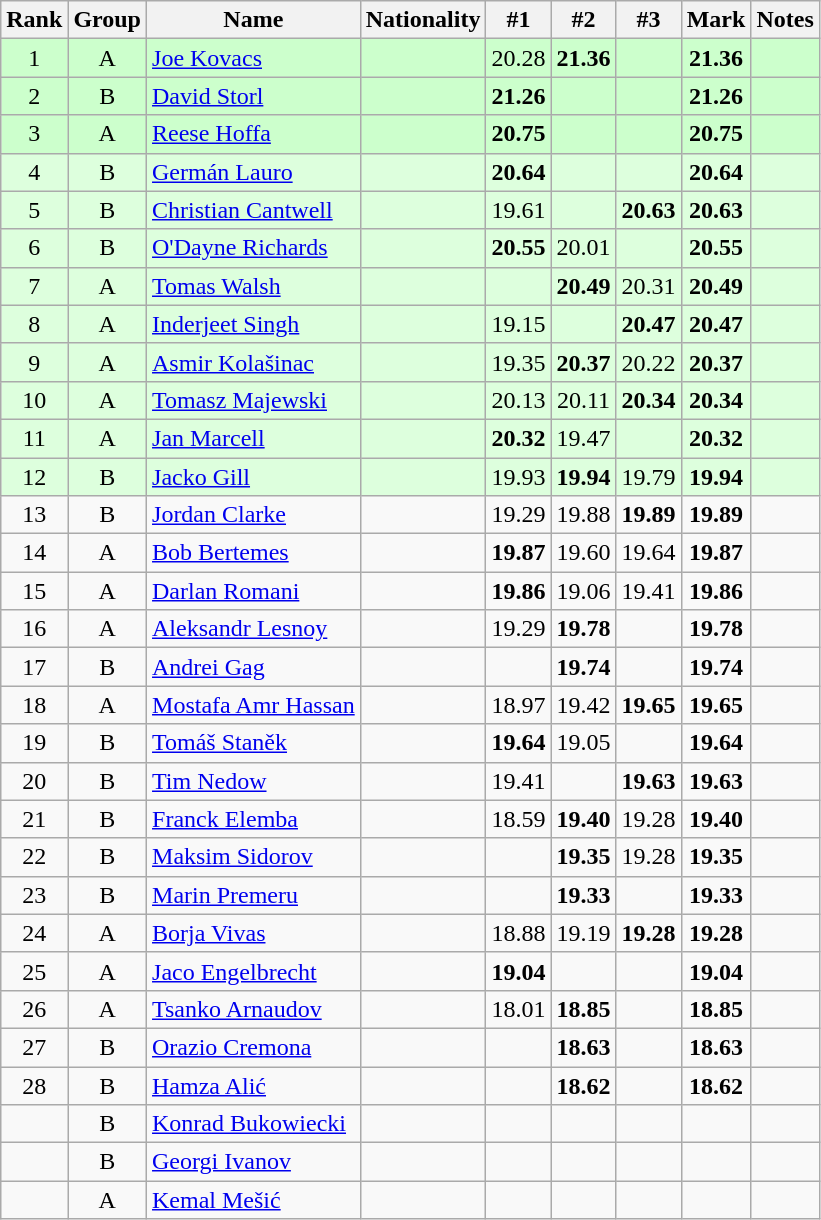<table class="wikitable sortable" style="text-align:center">
<tr>
<th>Rank</th>
<th>Group</th>
<th>Name</th>
<th>Nationality</th>
<th>#1</th>
<th>#2</th>
<th>#3</th>
<th>Mark</th>
<th>Notes</th>
</tr>
<tr bgcolor=ccffcc>
<td>1</td>
<td>A</td>
<td align=left><a href='#'>Joe Kovacs</a></td>
<td align=left></td>
<td>20.28</td>
<td><strong>21.36</strong></td>
<td></td>
<td><strong>21.36</strong></td>
<td></td>
</tr>
<tr bgcolor=ccffcc>
<td>2</td>
<td>B</td>
<td align=left><a href='#'>David Storl</a></td>
<td align=left></td>
<td><strong>21.26</strong></td>
<td></td>
<td></td>
<td><strong>21.26</strong></td>
<td></td>
</tr>
<tr bgcolor=ccffcc>
<td>3</td>
<td>A</td>
<td align=left><a href='#'>Reese Hoffa</a></td>
<td align=left></td>
<td><strong>20.75</strong></td>
<td></td>
<td></td>
<td><strong>20.75</strong></td>
<td></td>
</tr>
<tr bgcolor=ddffdd>
<td>4</td>
<td>B</td>
<td align=left><a href='#'>Germán Lauro</a></td>
<td align=left></td>
<td><strong>20.64</strong></td>
<td></td>
<td></td>
<td><strong>20.64</strong></td>
<td></td>
</tr>
<tr bgcolor=ddffdd>
<td>5</td>
<td>B</td>
<td align=left><a href='#'>Christian Cantwell</a></td>
<td align=left></td>
<td>19.61</td>
<td></td>
<td><strong>20.63</strong></td>
<td><strong>20.63</strong></td>
<td></td>
</tr>
<tr bgcolor=ddffdd>
<td>6</td>
<td>B</td>
<td align=left><a href='#'>O'Dayne Richards</a></td>
<td align=left></td>
<td><strong>20.55</strong></td>
<td>20.01</td>
<td></td>
<td><strong>20.55</strong></td>
<td></td>
</tr>
<tr bgcolor=ddffdd>
<td>7</td>
<td>A</td>
<td align=left><a href='#'>Tomas Walsh</a></td>
<td align=left></td>
<td></td>
<td><strong>20.49</strong></td>
<td>20.31</td>
<td><strong>20.49</strong></td>
<td></td>
</tr>
<tr bgcolor=ddffdd>
<td>8</td>
<td>A</td>
<td align=left><a href='#'>Inderjeet Singh</a></td>
<td align=left></td>
<td>19.15</td>
<td></td>
<td><strong>20.47</strong></td>
<td><strong>20.47</strong></td>
<td></td>
</tr>
<tr bgcolor=ddffdd>
<td>9</td>
<td>A</td>
<td align=left><a href='#'>Asmir Kolašinac</a></td>
<td align=left></td>
<td>19.35</td>
<td><strong>20.37</strong></td>
<td>20.22</td>
<td><strong>20.37</strong></td>
<td></td>
</tr>
<tr bgcolor=ddffdd>
<td>10</td>
<td>A</td>
<td align=left><a href='#'>Tomasz Majewski</a></td>
<td align=left></td>
<td>20.13</td>
<td>20.11</td>
<td><strong>20.34</strong></td>
<td><strong>20.34</strong></td>
<td></td>
</tr>
<tr bgcolor=ddffdd>
<td>11</td>
<td>A</td>
<td align=left><a href='#'>Jan Marcell</a></td>
<td align=left></td>
<td><strong>20.32</strong></td>
<td>19.47</td>
<td></td>
<td><strong>20.32</strong></td>
<td></td>
</tr>
<tr bgcolor=ddffdd>
<td>12</td>
<td>B</td>
<td align=left><a href='#'>Jacko Gill</a></td>
<td align=left></td>
<td>19.93</td>
<td><strong>19.94</strong></td>
<td>19.79</td>
<td><strong>19.94</strong></td>
<td></td>
</tr>
<tr>
<td>13</td>
<td>B</td>
<td align=left><a href='#'>Jordan Clarke</a></td>
<td align=left></td>
<td>19.29</td>
<td>19.88</td>
<td><strong>19.89</strong></td>
<td><strong>19.89</strong></td>
<td></td>
</tr>
<tr>
<td>14</td>
<td>A</td>
<td align=left><a href='#'>Bob Bertemes</a></td>
<td align=left></td>
<td><strong>19.87</strong></td>
<td>19.60</td>
<td>19.64</td>
<td><strong>19.87</strong></td>
<td></td>
</tr>
<tr>
<td>15</td>
<td>A</td>
<td align=left><a href='#'>Darlan Romani</a></td>
<td align=left></td>
<td><strong>19.86</strong></td>
<td>19.06</td>
<td>19.41</td>
<td><strong>19.86</strong></td>
<td></td>
</tr>
<tr>
<td>16</td>
<td>A</td>
<td align=left><a href='#'>Aleksandr Lesnoy</a></td>
<td align=left></td>
<td>19.29</td>
<td><strong>19.78</strong></td>
<td></td>
<td><strong>19.78</strong></td>
<td></td>
</tr>
<tr>
<td>17</td>
<td>B</td>
<td align=left><a href='#'>Andrei Gag</a></td>
<td align=left></td>
<td></td>
<td><strong>19.74</strong></td>
<td></td>
<td><strong>19.74</strong></td>
<td></td>
</tr>
<tr>
<td>18</td>
<td>A</td>
<td align=left><a href='#'>Mostafa Amr Hassan</a></td>
<td align=left></td>
<td>18.97</td>
<td>19.42</td>
<td><strong>19.65</strong></td>
<td><strong>19.65</strong></td>
<td></td>
</tr>
<tr>
<td>19</td>
<td>B</td>
<td align=left><a href='#'>Tomáš Staněk</a></td>
<td align=left></td>
<td><strong>19.64</strong></td>
<td>19.05</td>
<td></td>
<td><strong>19.64</strong></td>
<td></td>
</tr>
<tr>
<td>20</td>
<td>B</td>
<td align=left><a href='#'>Tim Nedow</a></td>
<td align=left></td>
<td>19.41</td>
<td></td>
<td><strong>19.63</strong></td>
<td><strong>19.63</strong></td>
<td></td>
</tr>
<tr>
<td>21</td>
<td>B</td>
<td align=left><a href='#'>Franck Elemba</a></td>
<td align=left></td>
<td>18.59</td>
<td><strong>19.40</strong></td>
<td>19.28</td>
<td><strong>19.40</strong></td>
<td></td>
</tr>
<tr>
<td>22</td>
<td>B</td>
<td align=left><a href='#'>Maksim Sidorov</a></td>
<td align=left></td>
<td></td>
<td><strong>19.35</strong></td>
<td>19.28</td>
<td><strong>19.35</strong></td>
<td></td>
</tr>
<tr>
<td>23</td>
<td>B</td>
<td align=left><a href='#'>Marin Premeru</a></td>
<td align=left></td>
<td></td>
<td><strong>19.33</strong></td>
<td></td>
<td><strong>19.33</strong></td>
<td></td>
</tr>
<tr>
<td>24</td>
<td>A</td>
<td align=left><a href='#'>Borja Vivas</a></td>
<td align=left></td>
<td>18.88</td>
<td>19.19</td>
<td><strong>19.28</strong></td>
<td><strong>19.28</strong></td>
<td></td>
</tr>
<tr>
<td>25</td>
<td>A</td>
<td align=left><a href='#'>Jaco Engelbrecht</a></td>
<td align=left></td>
<td><strong>19.04</strong></td>
<td></td>
<td></td>
<td><strong>19.04</strong></td>
<td></td>
</tr>
<tr>
<td>26</td>
<td>A</td>
<td align=left><a href='#'>Tsanko Arnaudov</a></td>
<td align=left></td>
<td>18.01</td>
<td><strong>18.85</strong></td>
<td></td>
<td><strong>18.85</strong></td>
<td></td>
</tr>
<tr>
<td>27</td>
<td>B</td>
<td align=left><a href='#'>Orazio Cremona</a></td>
<td align=left></td>
<td></td>
<td><strong>18.63</strong></td>
<td></td>
<td><strong>18.63</strong></td>
<td></td>
</tr>
<tr>
<td>28</td>
<td>B</td>
<td align=left><a href='#'>Hamza Alić</a></td>
<td align=left></td>
<td></td>
<td><strong>18.62</strong></td>
<td></td>
<td><strong>18.62</strong></td>
<td></td>
</tr>
<tr>
<td></td>
<td>B</td>
<td align=left><a href='#'>Konrad Bukowiecki</a></td>
<td align=left></td>
<td></td>
<td></td>
<td></td>
<td><strong></strong></td>
<td></td>
</tr>
<tr>
<td></td>
<td>B</td>
<td align=left><a href='#'>Georgi Ivanov</a></td>
<td align=left></td>
<td></td>
<td></td>
<td></td>
<td><strong></strong></td>
<td></td>
</tr>
<tr>
<td></td>
<td>A</td>
<td align=left><a href='#'>Kemal Mešić</a></td>
<td align=left></td>
<td></td>
<td></td>
<td></td>
<td><strong></strong></td>
<td></td>
</tr>
</table>
